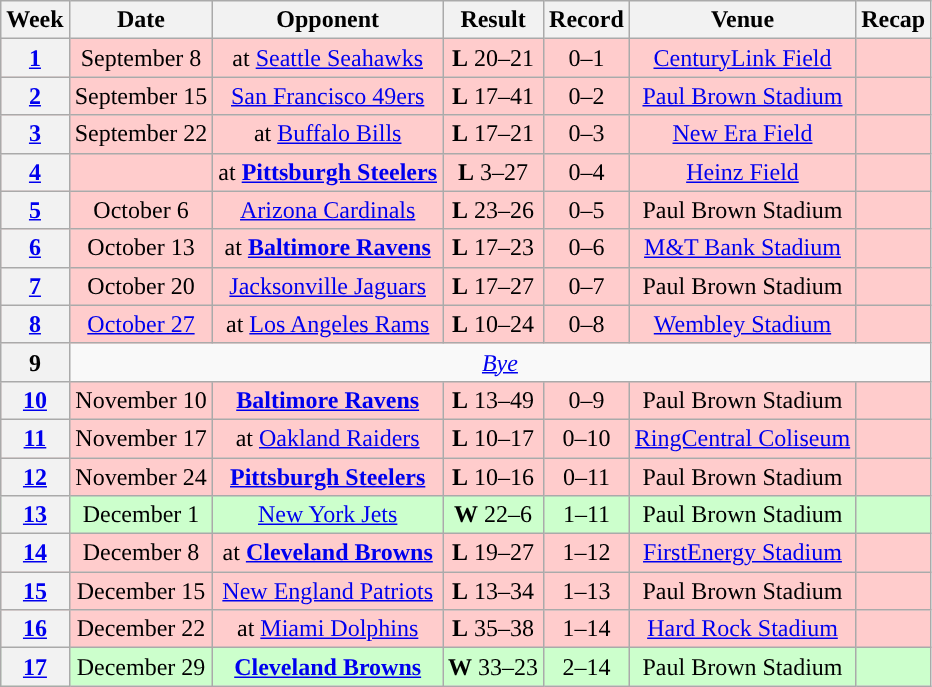<table class="wikitable" style="text-align:center">
<tr>
<th>Week</th>
<th>Date</th>
<th>Opponent</th>
<th>Result</th>
<th>Record</th>
<th>Venue</th>
<th>Recap</th>
</tr>
<tr style="background:#fcc">
<th><a href='#'>1</a></th>
<td>September 8</td>
<td>at <a href='#'>Seattle Seahawks</a></td>
<td><strong>L</strong> 20–21</td>
<td>0–1</td>
<td><a href='#'>CenturyLink Field</a></td>
<td></td>
</tr>
<tr style="background:#fcc">
<th><a href='#'>2</a></th>
<td>September 15</td>
<td><a href='#'>San Francisco 49ers</a></td>
<td><strong>L</strong> 17–41</td>
<td>0–2</td>
<td><a href='#'>Paul Brown Stadium</a></td>
<td></td>
</tr>
<tr style="background:#fcc">
<th><a href='#'>3</a></th>
<td>September 22</td>
<td>at <a href='#'>Buffalo Bills</a></td>
<td><strong>L</strong> 17–21</td>
<td>0–3</td>
<td><a href='#'>New Era Field</a></td>
<td></td>
</tr>
<tr style="background:#fcc">
<th><a href='#'>4</a></th>
<td></td>
<td>at <strong><a href='#'>Pittsburgh Steelers</a></strong></td>
<td><strong>L</strong> 3–27</td>
<td>0–4</td>
<td><a href='#'>Heinz Field</a></td>
<td></td>
</tr>
<tr style="background:#fcc">
<th><a href='#'>5</a></th>
<td>October 6</td>
<td><a href='#'>Arizona Cardinals</a></td>
<td><strong>L</strong> 23–26</td>
<td>0–5</td>
<td>Paul Brown Stadium</td>
<td></td>
</tr>
<tr style="background:#fcc">
<th><a href='#'>6</a></th>
<td>October 13</td>
<td>at <strong><a href='#'>Baltimore Ravens</a></strong></td>
<td><strong>L</strong> 17–23</td>
<td>0–6</td>
<td><a href='#'>M&T Bank Stadium</a></td>
<td></td>
</tr>
<tr style="background:#fcc">
<th><a href='#'>7</a></th>
<td>October 20</td>
<td><a href='#'>Jacksonville Jaguars</a></td>
<td><strong>L</strong> 17–27</td>
<td>0–7</td>
<td>Paul Brown Stadium</td>
<td></td>
</tr>
<tr style="background:#fcc">
<th><a href='#'>8</a></th>
<td><a href='#'>October 27</a></td>
<td>at <a href='#'>Los Angeles Rams</a></td>
<td><strong>L</strong> 10–24</td>
<td>0–8</td>
<td> <a href='#'>Wembley Stadium</a> </td>
<td></td>
</tr>
<tr>
<th>9</th>
<td colspan="6"><em><a href='#'>Bye</a></em></td>
</tr>
<tr style="background:#fcc">
<th><a href='#'>10</a></th>
<td>November 10</td>
<td><strong><a href='#'>Baltimore Ravens</a></strong></td>
<td><strong>L</strong> 13–49</td>
<td>0–9</td>
<td>Paul Brown Stadium</td>
<td></td>
</tr>
<tr style="background:#fcc">
<th><a href='#'>11</a></th>
<td>November 17</td>
<td>at <a href='#'>Oakland Raiders</a></td>
<td><strong>L</strong> 10–17</td>
<td>0–10</td>
<td><a href='#'>RingCentral Coliseum</a></td>
<td></td>
</tr>
<tr style="background:#fcc">
<th><a href='#'>12</a></th>
<td>November 24</td>
<td><strong><a href='#'>Pittsburgh Steelers</a></strong></td>
<td><strong>L</strong> 10–16</td>
<td>0–11</td>
<td>Paul Brown Stadium</td>
<td></td>
</tr>
<tr style="background:#cfc">
<th><a href='#'>13</a></th>
<td>December 1</td>
<td><a href='#'>New York Jets</a></td>
<td><strong>W</strong> 22–6</td>
<td>1–11</td>
<td>Paul Brown Stadium</td>
<td></td>
</tr>
<tr style="background:#fcc">
<th><a href='#'>14</a></th>
<td>December 8</td>
<td>at <strong><a href='#'>Cleveland Browns</a></strong></td>
<td><strong>L</strong> 19–27</td>
<td>1–12</td>
<td><a href='#'>FirstEnergy Stadium</a></td>
<td></td>
</tr>
<tr style="background:#fcc">
<th><a href='#'>15</a></th>
<td>December 15</td>
<td><a href='#'>New England Patriots</a></td>
<td><strong>L</strong> 13–34</td>
<td>1–13</td>
<td>Paul Brown Stadium</td>
<td></td>
</tr>
<tr style="background:#fcc">
<th><a href='#'>16</a></th>
<td>December 22</td>
<td>at <a href='#'>Miami Dolphins</a></td>
<td><strong>L</strong> 35–38 </td>
<td>1–14</td>
<td><a href='#'>Hard Rock Stadium</a></td>
<td></td>
</tr>
<tr style="background:#cfc">
<th><a href='#'>17</a></th>
<td>December 29</td>
<td><strong><a href='#'>Cleveland Browns</a></strong></td>
<td><strong>W</strong> 33–23</td>
<td>2–14</td>
<td>Paul Brown Stadium</td>
<td></td>
</tr>
</table>
